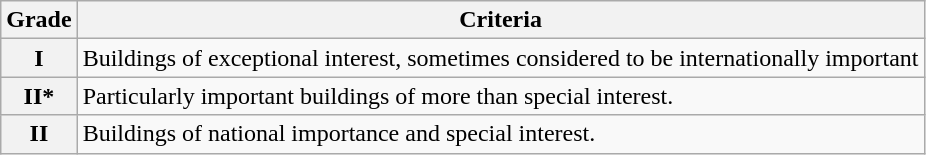<table class="wikitable" border="1">
<tr>
<th>Grade</th>
<th>Criteria</th>
</tr>
<tr>
<th>I</th>
<td>Buildings of exceptional interest, sometimes considered to be internationally important</td>
</tr>
<tr>
<th>II*</th>
<td>Particularly important buildings of more than special interest.</td>
</tr>
<tr>
<th>II</th>
<td>Buildings of national importance and special interest.</td>
</tr>
</table>
